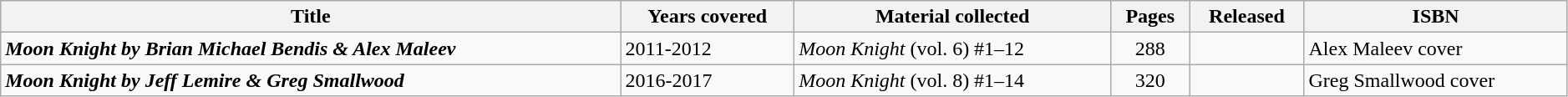<table class="wikitable sortable" width=99%>
<tr>
<th>Title</th>
<th>Years covered</th>
<th class="unsortable">Material collected</th>
<th>Pages</th>
<th>Released</th>
<th class="unsortable">ISBN</th>
</tr>
<tr>
<td><strong><em>Moon Knight by Brian Michael Bendis & Alex Maleev</em></strong></td>
<td>2011-2012</td>
<td><em>Moon Knight</em> (vol. 6) #1–12</td>
<td style="text-align: center;">288</td>
<td></td>
<td>Alex Maleev cover </td>
</tr>
<tr>
<td><strong><em>Moon Knight by Jeff Lemire & Greg Smallwood</em></strong></td>
<td>2016-2017</td>
<td><em>Moon Knight</em> (vol. 8) #1–14</td>
<td style="text-align: center;">320</td>
<td></td>
<td>Greg Smallwood cover </td>
</tr>
</table>
